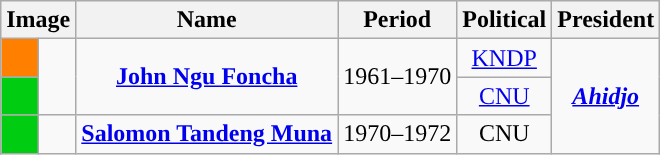<table class="wikitable" style="text-align:center">
<tr>
<th colspan="2">Image</th>
<th>Name</th>
<th>Period</th>
<th>Political</th>
<th>President</th>
</tr>
<tr>
<td style="background:#FF8000;"></td>
<td rowspan="2"></td>
<td rowspan="2"><strong><a href='#'>John Ngu Foncha</a></strong> </td>
<td rowspan="2">1961–1970</td>
<td><a href='#'>KNDP</a> </td>
<td rowspan="3"><strong><em><a href='#'>Ahidjo</a></em></strong></td>
</tr>
<tr>
<td style="background:#00CD12;"></td>
<td><a href='#'>CNU</a> </td>
</tr>
<tr>
<td style="background:#00CD12;"></td>
<td></td>
<td><strong><a href='#'>Salomon Tandeng Muna</a></strong> </td>
<td>1970–1972</td>
<td>CNU</td>
</tr>
</table>
